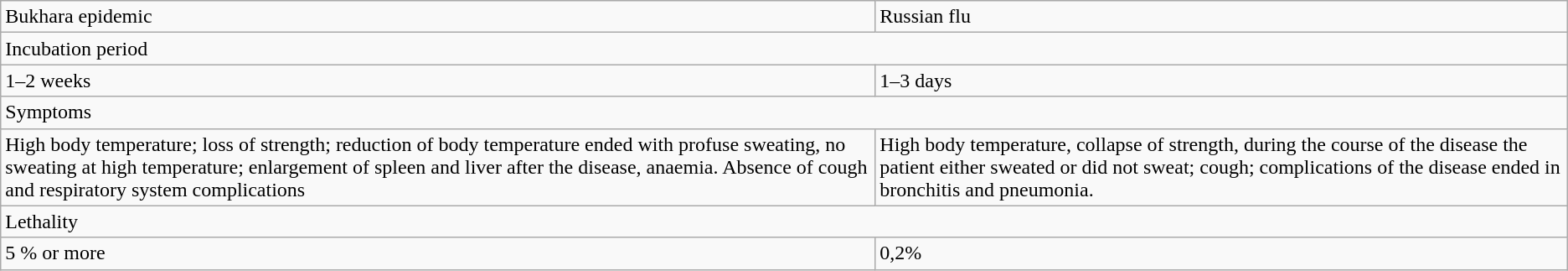<table class="wikitable">
<tr>
<td>Bukhara epidemic</td>
<td>Russian flu</td>
</tr>
<tr>
<td colspan="2">Incubation period</td>
</tr>
<tr>
<td>1–2 weeks</td>
<td>1–3 days</td>
</tr>
<tr>
<td colspan="2">Symptoms</td>
</tr>
<tr>
<td>High body temperature; loss of strength; reduction of body temperature ended with profuse sweating, no sweating at high temperature; enlargement of spleen and liver after the disease, anaemia. Absence of cough and respiratory system complications</td>
<td>High body temperature, collapse of strength, during the course of the disease the patient either sweated or did not sweat; cough; complications of the disease ended in bronchitis and pneumonia.</td>
</tr>
<tr>
<td colspan="2">Lethality</td>
</tr>
<tr>
<td>5 % or more</td>
<td>0,2%</td>
</tr>
</table>
